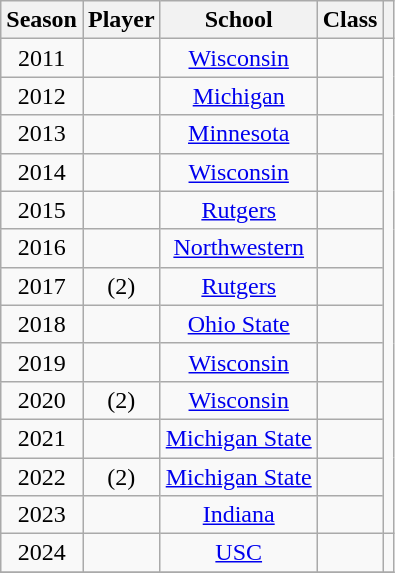<table class="wikitable sortable" style="text-align: center;">
<tr>
<th>Season</th>
<th>Player</th>
<th>School</th>
<th>Class</th>
<th class="unsortable"></th>
</tr>
<tr>
<td>2011</td>
<td></td>
<td><a href='#'>Wisconsin</a></td>
<td></td>
<td rowspan=13></td>
</tr>
<tr>
<td>2012</td>
<td></td>
<td><a href='#'>Michigan</a></td>
<td></td>
</tr>
<tr>
<td>2013</td>
<td></td>
<td><a href='#'>Minnesota</a></td>
<td></td>
</tr>
<tr>
<td>2014</td>
<td></td>
<td><a href='#'>Wisconsin</a></td>
<td></td>
</tr>
<tr>
<td>2015</td>
<td></td>
<td><a href='#'>Rutgers</a></td>
<td></td>
</tr>
<tr>
<td>2016</td>
<td></td>
<td><a href='#'>Northwestern</a></td>
<td></td>
</tr>
<tr>
<td>2017</td>
<td> (2)</td>
<td><a href='#'>Rutgers</a></td>
<td></td>
</tr>
<tr>
<td>2018</td>
<td></td>
<td><a href='#'>Ohio State</a></td>
<td></td>
</tr>
<tr>
<td>2019</td>
<td></td>
<td><a href='#'>Wisconsin</a></td>
<td></td>
</tr>
<tr>
<td>2020</td>
<td> (2)</td>
<td><a href='#'>Wisconsin</a></td>
<td></td>
</tr>
<tr>
<td>2021</td>
<td></td>
<td><a href='#'>Michigan State</a></td>
<td></td>
</tr>
<tr>
<td>2022</td>
<td> (2)</td>
<td><a href='#'>Michigan State</a></td>
<td></td>
</tr>
<tr>
<td>2023</td>
<td></td>
<td><a href='#'>Indiana</a></td>
<td></td>
</tr>
<tr>
<td>2024</td>
<td></td>
<td><a href='#'>USC</a></td>
<td></td>
<td></td>
</tr>
<tr>
</tr>
</table>
